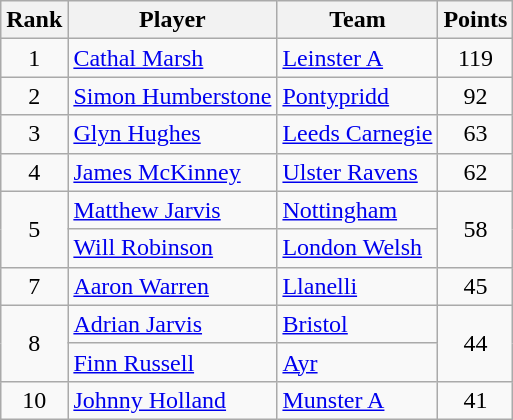<table class="wikitable">
<tr>
<th>Rank</th>
<th>Player</th>
<th>Team</th>
<th>Points</th>
</tr>
<tr>
<td rowspan=1 align=center>1</td>
<td><a href='#'>Cathal Marsh</a></td>
<td><a href='#'>Leinster A</a></td>
<td rowspan=1 align=center>119</td>
</tr>
<tr>
<td rowspan=1 align=center>2</td>
<td><a href='#'>Simon Humberstone</a></td>
<td><a href='#'>Pontypridd</a></td>
<td rowspan=1 align=center>92</td>
</tr>
<tr>
<td rowspan=1 align=center>3</td>
<td><a href='#'>Glyn Hughes</a></td>
<td><a href='#'>Leeds Carnegie</a></td>
<td rowspan=1 align=center>63</td>
</tr>
<tr>
<td rowspan=1 align=center>4</td>
<td><a href='#'>James McKinney</a></td>
<td><a href='#'>Ulster Ravens</a></td>
<td rowspan=1 align=center>62</td>
</tr>
<tr>
<td rowspan=2 align=center>5</td>
<td><a href='#'>Matthew Jarvis</a></td>
<td><a href='#'>Nottingham</a></td>
<td rowspan=2 align=center>58</td>
</tr>
<tr>
<td><a href='#'>Will Robinson</a></td>
<td><a href='#'>London Welsh</a></td>
</tr>
<tr>
<td rowspan=1 align=center>7</td>
<td><a href='#'>Aaron Warren</a></td>
<td><a href='#'>Llanelli</a></td>
<td rowspan=1 align=center>45</td>
</tr>
<tr>
<td rowspan=2 align=center>8</td>
<td><a href='#'>Adrian Jarvis</a></td>
<td><a href='#'>Bristol</a></td>
<td rowspan=2 align=center>44</td>
</tr>
<tr>
<td><a href='#'>Finn Russell</a></td>
<td><a href='#'>Ayr</a></td>
</tr>
<tr>
<td rowspan=1 align=center>10</td>
<td><a href='#'>Johnny Holland</a></td>
<td><a href='#'>Munster A</a></td>
<td rowspan=1 align=center>41</td>
</tr>
</table>
